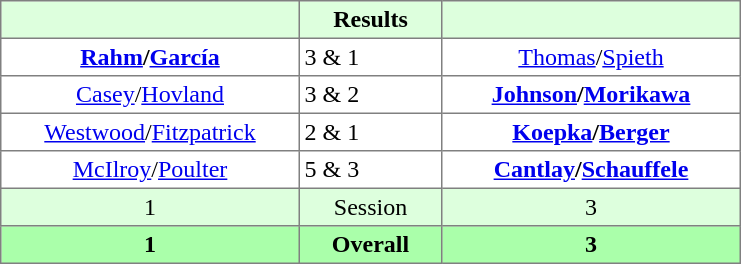<table border="1" cellpadding="3" style="border-collapse:collapse; text-align:center;">
<tr style="background:#dfd;">
<th style="width:12em;"></th>
<th style="width:5.5em;">Results</th>
<th style="width:12em;"></th>
</tr>
<tr>
<td><strong><a href='#'>Rahm</a>/<a href='#'>García</a></strong></td>
<td align=left> 3 & 1</td>
<td><a href='#'>Thomas</a>/<a href='#'>Spieth</a></td>
</tr>
<tr>
<td><a href='#'>Casey</a>/<a href='#'>Hovland</a></td>
<td align=left> 3 & 2</td>
<td><strong><a href='#'>Johnson</a>/<a href='#'>Morikawa</a></strong></td>
</tr>
<tr>
<td><a href='#'>Westwood</a>/<a href='#'>Fitzpatrick</a></td>
<td align=left> 2 & 1</td>
<td><strong><a href='#'>Koepka</a>/<a href='#'>Berger</a></strong></td>
</tr>
<tr>
<td><a href='#'>McIlroy</a>/<a href='#'>Poulter</a></td>
<td align=left> 5 & 3</td>
<td><strong><a href='#'>Cantlay</a>/<a href='#'>Schauffele</a></strong></td>
</tr>
<tr style="background:#dfd;">
<td>1</td>
<td>Session</td>
<td>3</td>
</tr>
<tr style="background:#afa;">
<th>1</th>
<th>Overall</th>
<th>3</th>
</tr>
</table>
